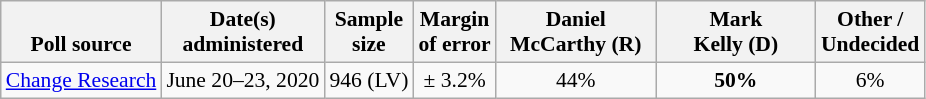<table class="wikitable" style="font-size:90%;text-align:center;">
<tr valign=bottom>
<th>Poll source</th>
<th>Date(s)<br>administered</th>
<th>Sample<br>size</th>
<th>Margin<br>of error</th>
<th style="width:100px;">Daniel<br>McCarthy (R)</th>
<th style="width:100px;">Mark<br>Kelly (D)</th>
<th>Other /<br>Undecided</th>
</tr>
<tr>
<td style="text-align:left;"><a href='#'>Change Research</a></td>
<td>June 20–23, 2020</td>
<td>946 (LV)</td>
<td>± 3.2%</td>
<td>44%</td>
<td><strong>50%</strong></td>
<td>6%</td>
</tr>
</table>
